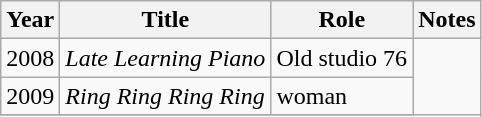<table class="wikitable sortable">
<tr>
<th>Year</th>
<th>Title</th>
<th>Role</th>
<th class="unsortable">Notes</th>
</tr>
<tr>
<td>2008</td>
<td><em>Late Learning Piano</em></td>
<td>Old studio 76</td>
<td rowspan=9></td>
</tr>
<tr>
<td>2009</td>
<td><em>Ring Ring Ring Ring</em></td>
<td>woman</td>
</tr>
<tr>
</tr>
</table>
